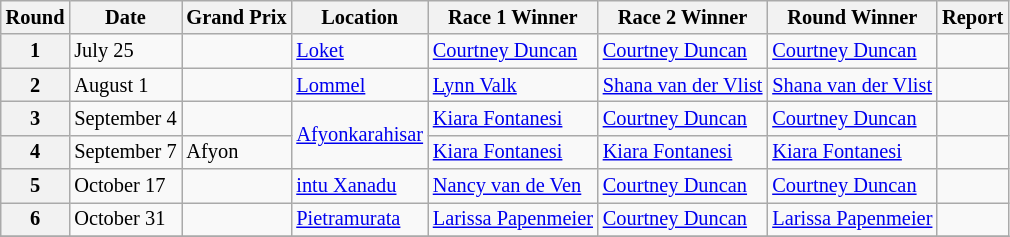<table class="wikitable" style="font-size: 85%;">
<tr>
<th>Round</th>
<th>Date</th>
<th>Grand Prix</th>
<th>Location</th>
<th>Race 1 Winner</th>
<th>Race 2 Winner</th>
<th>Round Winner</th>
<th>Report</th>
</tr>
<tr>
<th>1</th>
<td>July 25</td>
<td></td>
<td><a href='#'>Loket</a></td>
<td> <a href='#'>Courtney Duncan</a></td>
<td> <a href='#'>Courtney Duncan</a></td>
<td> <a href='#'>Courtney Duncan</a></td>
<td></td>
</tr>
<tr>
<th>2</th>
<td>August 1</td>
<td></td>
<td><a href='#'>Lommel</a></td>
<td> <a href='#'>Lynn Valk</a></td>
<td> <a href='#'>Shana van der Vlist</a></td>
<td> <a href='#'>Shana van der Vlist</a></td>
<td></td>
</tr>
<tr>
<th>3</th>
<td>September 4</td>
<td></td>
<td rowspan=2><a href='#'>Afyonkarahisar</a></td>
<td> <a href='#'>Kiara Fontanesi</a></td>
<td> <a href='#'>Courtney Duncan</a></td>
<td> <a href='#'>Courtney Duncan</a></td>
<td></td>
</tr>
<tr>
<th>4</th>
<td>September 7</td>
<td>Afyon</td>
<td> <a href='#'>Kiara Fontanesi</a></td>
<td> <a href='#'>Kiara Fontanesi</a></td>
<td> <a href='#'>Kiara Fontanesi</a></td>
<td></td>
</tr>
<tr>
<th>5</th>
<td>October 17</td>
<td></td>
<td><a href='#'>intu Xanadu</a></td>
<td> <a href='#'>Nancy van de Ven</a></td>
<td> <a href='#'>Courtney Duncan</a></td>
<td> <a href='#'>Courtney Duncan</a></td>
<td></td>
</tr>
<tr>
<th>6</th>
<td>October 31</td>
<td></td>
<td><a href='#'>Pietramurata</a></td>
<td> <a href='#'>Larissa Papenmeier</a></td>
<td> <a href='#'>Courtney Duncan</a></td>
<td> <a href='#'>Larissa Papenmeier</a></td>
<td></td>
</tr>
<tr>
</tr>
</table>
